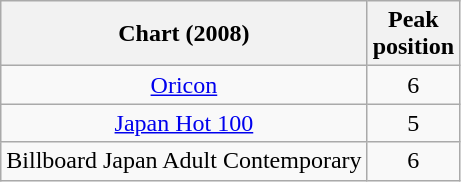<table class="wikitable sortable">
<tr>
<th align="left">Chart (2008)</th>
<th align="left">Peak<br>position</th>
</tr>
<tr>
<td style="text-align:center"><a href='#'>Oricon</a></td>
<td style="text-align:center">6</td>
</tr>
<tr>
<td align="center"><a href='#'>Japan Hot 100</a></td>
<td align="center">5</td>
</tr>
<tr>
<td>Billboard Japan Adult Contemporary</td>
<td style="text-align:center">6</td>
</tr>
</table>
